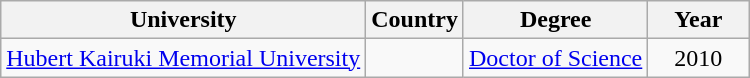<table class="wikitable">
<tr>
<th>University</th>
<th>Country</th>
<th>Degree</th>
<th width="60px">Year</th>
</tr>
<tr>
<td><a href='#'>Hubert Kairuki Memorial University</a></td>
<td></td>
<td><a href='#'>Doctor of Science</a></td>
<td align="center">2010</td>
</tr>
</table>
